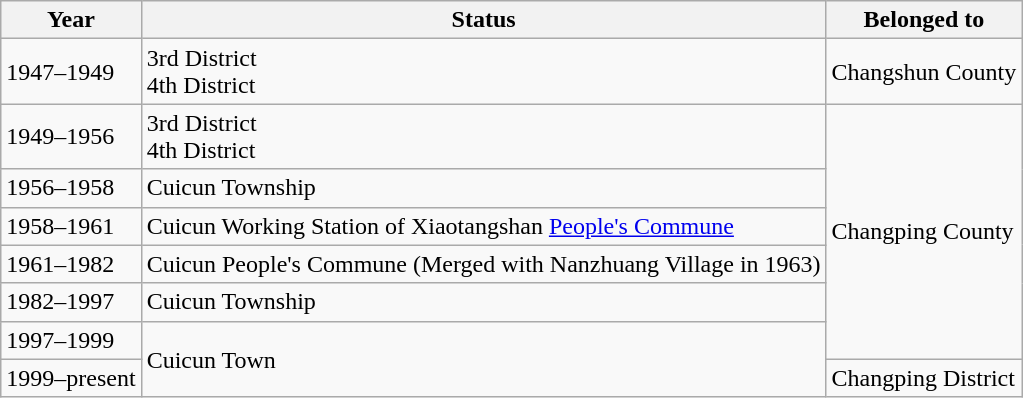<table class="wikitable">
<tr>
<th>Year</th>
<th>Status</th>
<th>Belonged to</th>
</tr>
<tr>
<td>1947–1949</td>
<td>3rd District<br>4th District</td>
<td>Changshun County</td>
</tr>
<tr>
<td>1949–1956</td>
<td>3rd District<br>4th District</td>
<td rowspan="6">Changping County</td>
</tr>
<tr>
<td>1956–1958</td>
<td>Cuicun Township</td>
</tr>
<tr>
<td>1958–1961</td>
<td>Cuicun Working Station of Xiaotangshan <a href='#'>People's Commune</a></td>
</tr>
<tr>
<td>1961–1982</td>
<td>Cuicun People's Commune (Merged with Nanzhuang Village in 1963)</td>
</tr>
<tr>
<td>1982–1997</td>
<td>Cuicun Township</td>
</tr>
<tr>
<td>1997–1999</td>
<td rowspan="2">Cuicun Town</td>
</tr>
<tr>
<td>1999–present</td>
<td>Changping District</td>
</tr>
</table>
